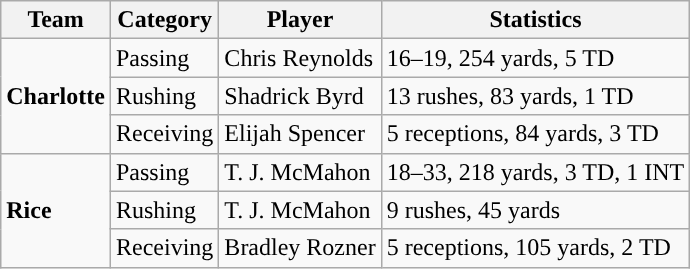<table class="wikitable" style="float: left;">
<tr>
<th>Team</th>
<th>Category</th>
<th>Player</th>
<th>Statistics</th>
</tr>
<tr>
<td rowspan=3><strong>Charlotte</strong></td>
<td>Passing</td>
<td>Chris Reynolds</td>
<td>16–19, 254 yards, 5 TD</td>
</tr>
<tr>
<td>Rushing</td>
<td>Shadrick Byrd</td>
<td>13 rushes, 83 yards, 1 TD</td>
</tr>
<tr>
<td>Receiving</td>
<td>Elijah Spencer</td>
<td>5 receptions, 84 yards, 3 TD</td>
</tr>
<tr>
<td rowspan=3><strong>Rice</strong></td>
<td>Passing</td>
<td>T. J. McMahon</td>
<td>18–33, 218 yards, 3 TD, 1 INT</td>
</tr>
<tr>
<td>Rushing</td>
<td>T. J. McMahon</td>
<td>9 rushes, 45 yards</td>
</tr>
<tr>
<td>Receiving</td>
<td>Bradley Rozner</td>
<td>5 receptions, 105 yards, 2 TD</td>
</tr>
</table>
